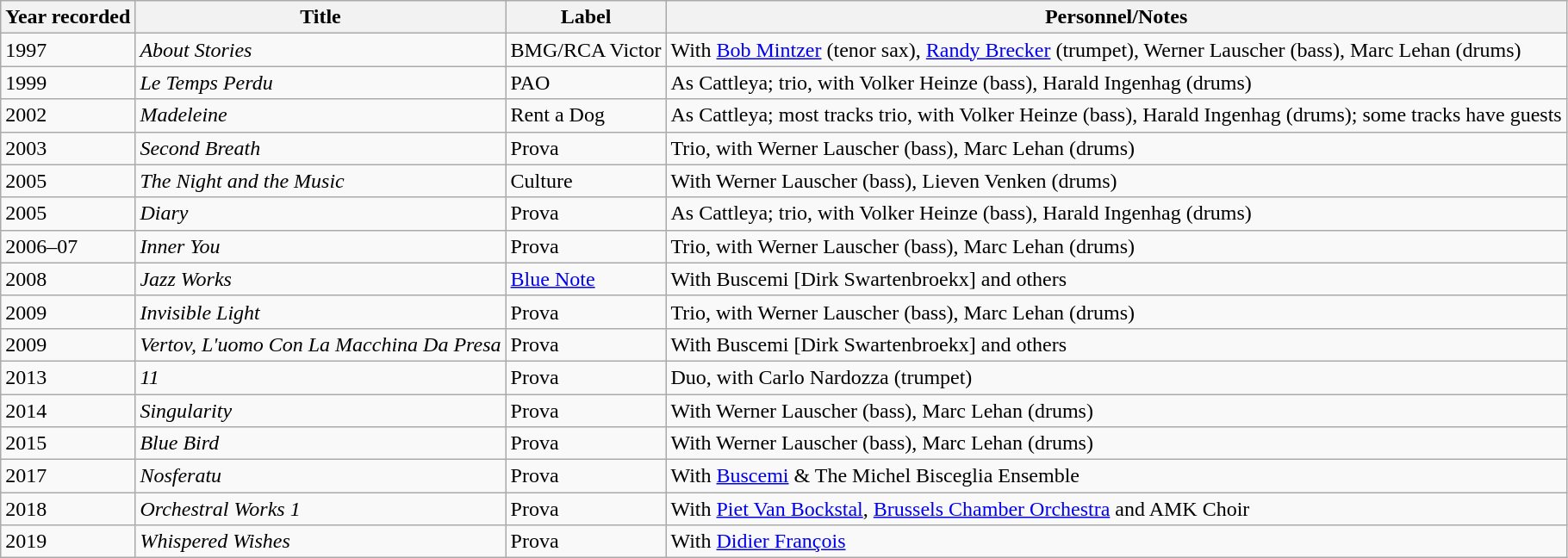<table class="wikitable sortable">
<tr>
<th>Year recorded</th>
<th>Title</th>
<th>Label</th>
<th>Personnel/Notes</th>
</tr>
<tr>
<td>1997</td>
<td><em>About Stories</em></td>
<td>BMG/RCA Victor</td>
<td>With <a href='#'>Bob Mintzer</a> (tenor sax), <a href='#'>Randy Brecker</a> (trumpet), Werner Lauscher (bass), Marc Lehan (drums)</td>
</tr>
<tr>
<td>1999</td>
<td><em>Le Temps Perdu</em></td>
<td>PAO</td>
<td>As Cattleya; trio, with Volker Heinze (bass), Harald Ingenhag (drums)</td>
</tr>
<tr>
<td>2002</td>
<td><em>Madeleine</em></td>
<td>Rent a Dog</td>
<td>As Cattleya; most tracks trio, with Volker Heinze (bass), Harald Ingenhag (drums); some tracks have guests</td>
</tr>
<tr>
<td>2003</td>
<td><em>Second Breath</em></td>
<td>Prova</td>
<td>Trio, with Werner Lauscher (bass), Marc Lehan (drums)</td>
</tr>
<tr>
<td>2005</td>
<td><em>The Night and the Music</em></td>
<td>Culture</td>
<td>With Werner Lauscher (bass), Lieven Venken (drums)</td>
</tr>
<tr>
<td>2005</td>
<td><em>Diary</em></td>
<td>Prova</td>
<td>As Cattleya; trio, with Volker Heinze (bass), Harald Ingenhag (drums)</td>
</tr>
<tr>
<td>2006–07</td>
<td><em>Inner You</em></td>
<td>Prova</td>
<td>Trio, with Werner Lauscher (bass), Marc Lehan (drums)</td>
</tr>
<tr>
<td>2008</td>
<td><em>Jazz Works</em></td>
<td><a href='#'>Blue Note</a></td>
<td>With Buscemi [Dirk Swartenbroekx] and others</td>
</tr>
<tr>
<td>2009</td>
<td><em>Invisible Light</em></td>
<td>Prova</td>
<td>Trio, with Werner Lauscher (bass), Marc Lehan (drums)</td>
</tr>
<tr>
<td>2009</td>
<td><em>Vertov, L'uomo Con La Macchina Da Presa</em></td>
<td>Prova</td>
<td>With Buscemi [Dirk Swartenbroekx] and others</td>
</tr>
<tr>
<td>2013</td>
<td><em>11</em></td>
<td>Prova</td>
<td>Duo, with Carlo Nardozza (trumpet)</td>
</tr>
<tr>
<td>2014</td>
<td><em>Singularity</em></td>
<td>Prova</td>
<td>With Werner Lauscher (bass), Marc Lehan (drums)</td>
</tr>
<tr>
<td>2015</td>
<td><em>Blue Bird</em></td>
<td>Prova</td>
<td>With Werner Lauscher (bass), Marc Lehan (drums)</td>
</tr>
<tr>
<td>2017</td>
<td><em>Nosferatu</em></td>
<td>Prova</td>
<td>With <a href='#'>Buscemi</a> & The Michel Bisceglia Ensemble</td>
</tr>
<tr>
<td>2018</td>
<td><em>Orchestral Works 1</em></td>
<td>Prova</td>
<td>With <a href='#'>Piet Van Bockstal</a>, <a href='#'>Brussels Chamber Orchestra</a> and AMK Choir</td>
</tr>
<tr>
<td>2019</td>
<td><em>Whispered Wishes</em></td>
<td>Prova</td>
<td>With <a href='#'>Didier François</a></td>
</tr>
</table>
